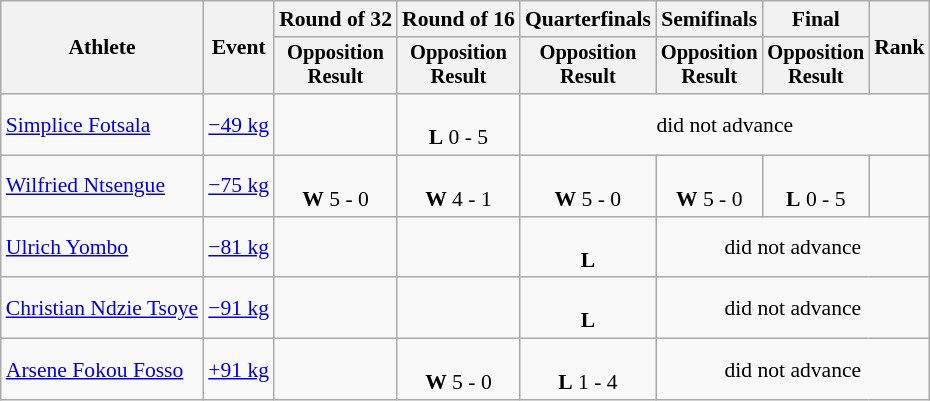<table class="wikitable" style="font-size:90%;">
<tr>
<th rowspan=2>Athlete</th>
<th rowspan=2>Event</th>
<th>Round of 32</th>
<th>Round of 16</th>
<th>Quarterfinals</th>
<th>Semifinals</th>
<th>Final</th>
<th rowspan=2>Rank</th>
</tr>
<tr style="font-size:95%">
<th>Opposition<br>Result</th>
<th>Opposition<br>Result</th>
<th>Opposition<br>Result</th>
<th>Opposition<br>Result</th>
<th>Opposition<br>Result</th>
</tr>
<tr align=center>
<td align=left><a href='#'>Simplice Fotsala</a></td>
<td align=left><a href='#'>−49 kg</a></td>
<td></td>
<td><br><strong>L</strong> 0 - 5</td>
<td colspan=4>did not advance</td>
</tr>
<tr align=center>
<td align=left><a href='#'>Wilfried Ntsengue</a></td>
<td align=left><a href='#'>−75 kg</a></td>
<td><br><strong>W</strong> 5 - 0</td>
<td><br><strong>W</strong> 4 - 1</td>
<td><br><strong>W</strong> 5 - 0</td>
<td><br><strong>W</strong> 5 - 0</td>
<td><br><strong>L</strong> 0 - 5</td>
<td></td>
</tr>
<tr align=center>
<td align=left><a href='#'>Ulrich Yombo</a></td>
<td align=left><a href='#'>−81 kg</a></td>
<td></td>
<td></td>
<td><br><strong>L</strong> </td>
<td colspan=3>did not advance</td>
</tr>
<tr align=center>
<td align=left><a href='#'>Christian Ndzie Tsoye</a></td>
<td align=left><a href='#'>−91 kg</a></td>
<td></td>
<td></td>
<td><br><strong>L</strong> </td>
<td colspan=3>did not advance</td>
</tr>
<tr align=center>
<td align=left><a href='#'>Arsene Fokou Fosso</a></td>
<td align=left><a href='#'>+91 kg</a></td>
<td></td>
<td><br><strong>W</strong> 5 - 0</td>
<td><br><strong>L</strong> 1 - 4</td>
<td colspan=3>did not advance</td>
</tr>
</table>
